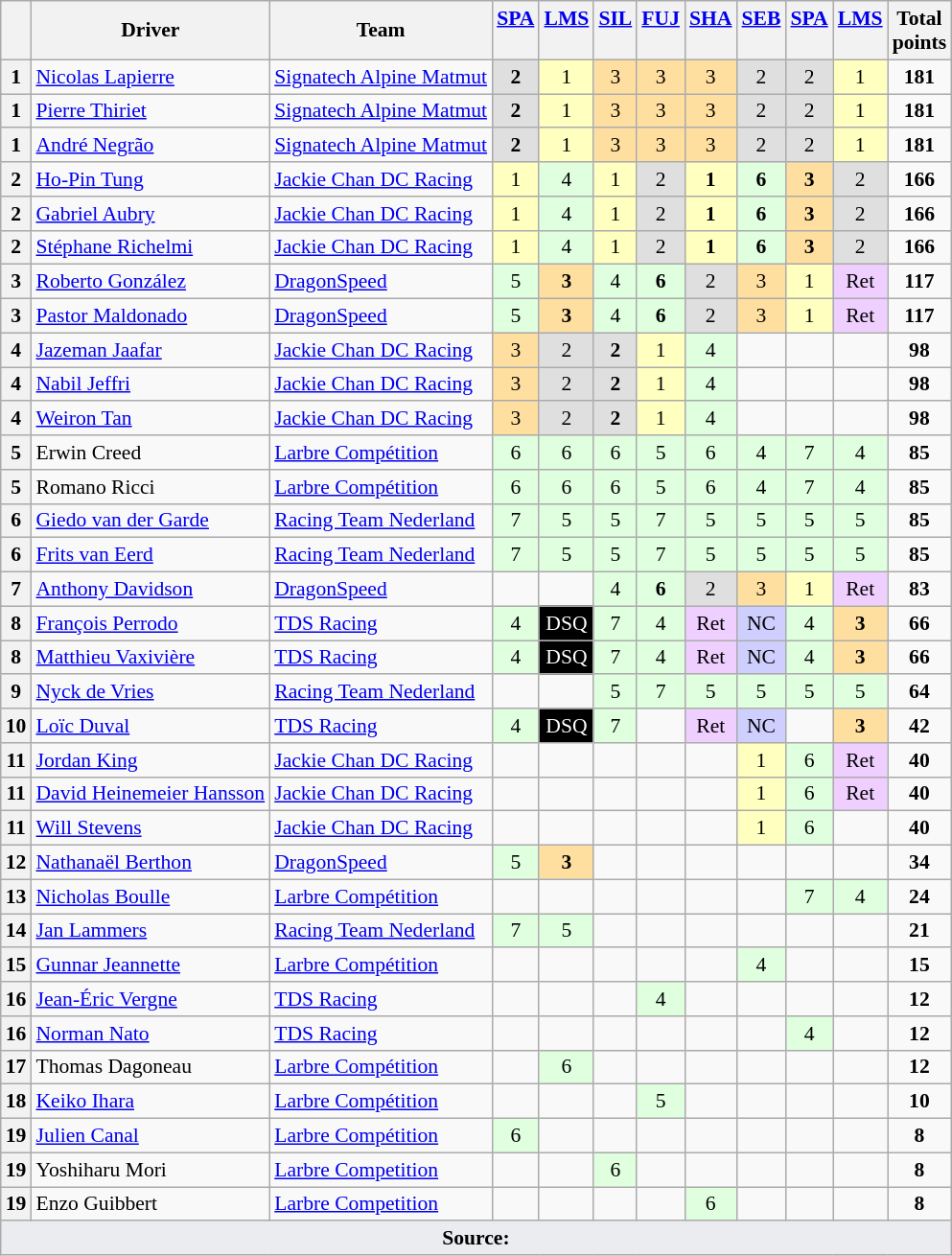<table class="wikitable" style="font-size: 90%; text-align:center;">
<tr valign="top">
<th valign=middle></th>
<th valign=middle>Driver</th>
<th valign=middle>Team</th>
<th><a href='#'>SPA</a><br></th>
<th><a href='#'>LMS</a><br></th>
<th><a href='#'>SIL</a><br></th>
<th><a href='#'>FUJ</a><br></th>
<th><a href='#'>SHA</a><br></th>
<th><a href='#'>SEB</a><br></th>
<th><a href='#'>SPA</a><br></th>
<th><a href='#'>LMS</a><br></th>
<th valign=middle>Total<br>points</th>
</tr>
<tr>
<th>1</th>
<td align=left> <a href='#'>Nicolas Lapierre</a></td>
<td align=left> <a href='#'>Signatech Alpine Matmut</a></td>
<td style="background:#DFDFDF;"><strong>2</strong></td>
<td style="background:#FFFFBF;">1</td>
<td style="background:#FFDF9F;">3</td>
<td style="background:#FFDF9F;">3</td>
<td style="background:#FFDF9F;">3</td>
<td style="background:#DFDFDF;">2</td>
<td style="background:#DFDFDF;">2</td>
<td style="background:#FFFFBF;">1</td>
<td><strong>181</strong></td>
</tr>
<tr>
<th>1</th>
<td align=left> <a href='#'>Pierre Thiriet</a></td>
<td align=left> <a href='#'>Signatech Alpine Matmut</a></td>
<td style="background:#DFDFDF;"><strong>2</strong></td>
<td style="background:#FFFFBF;">1</td>
<td style="background:#FFDF9F;">3</td>
<td style="background:#FFDF9F;">3</td>
<td style="background:#FFDF9F;">3</td>
<td style="background:#DFDFDF;">2</td>
<td style="background:#DFDFDF;">2</td>
<td style="background:#FFFFBF;">1</td>
<td><strong>181</strong></td>
</tr>
<tr>
<th>1</th>
<td align=left> <a href='#'>André Negrão</a></td>
<td align=left> <a href='#'>Signatech Alpine Matmut</a></td>
<td style="background:#DFDFDF;"><strong>2</strong></td>
<td style="background:#FFFFBF;">1</td>
<td style="background:#FFDF9F;">3</td>
<td style="background:#FFDF9F;">3</td>
<td style="background:#FFDF9F;">3</td>
<td style="background:#DFDFDF;">2</td>
<td style="background:#DFDFDF;">2</td>
<td style="background:#FFFFBF;">1</td>
<td><strong>181</strong></td>
</tr>
<tr>
<th>2</th>
<td align=left> <a href='#'>Ho-Pin Tung</a></td>
<td align=left> <a href='#'>Jackie Chan DC Racing</a></td>
<td style="background:#FFFFBF;">1</td>
<td style="background:#DFFFDF;">4</td>
<td style="background:#FFFFBF;">1</td>
<td style="background:#DFDFDF;">2</td>
<td style="background:#FFFFBF;"><strong>1</strong></td>
<td style="background:#DFFFDF;"><strong>6</strong></td>
<td style="background:#FFDF9F;"><strong>3</strong></td>
<td style="background:#DFDFDF;">2</td>
<td><strong>166</strong></td>
</tr>
<tr>
<th>2</th>
<td align=left> <a href='#'>Gabriel Aubry</a></td>
<td align=left> <a href='#'>Jackie Chan DC Racing</a></td>
<td style="background:#FFFFBF;">1</td>
<td style="background:#DFFFDF;">4</td>
<td style="background:#FFFFBF;">1</td>
<td style="background:#DFDFDF;">2</td>
<td style="background:#FFFFBF;"><strong>1</strong></td>
<td style="background:#DFFFDF;"><strong>6</strong></td>
<td style="background:#FFDF9F;"><strong>3</strong></td>
<td style="background:#DFDFDF;">2</td>
<td><strong>166</strong></td>
</tr>
<tr>
<th>2</th>
<td align=left> <a href='#'>Stéphane Richelmi</a></td>
<td align=left> <a href='#'>Jackie Chan DC Racing</a></td>
<td style="background:#FFFFBF;">1</td>
<td style="background:#DFFFDF;">4</td>
<td style="background:#FFFFBF;">1</td>
<td style="background:#DFDFDF;">2</td>
<td style="background:#FFFFBF;"><strong>1</strong></td>
<td style="background:#DFFFDF;"><strong>6</strong></td>
<td style="background:#FFDF9F;"><strong>3</strong></td>
<td style="background:#DFDFDF;">2</td>
<td><strong>166</strong></td>
</tr>
<tr>
<th>3</th>
<td align=left> <a href='#'>Roberto González</a></td>
<td align=left> <a href='#'>DragonSpeed</a></td>
<td style="background:#DFFFDF;">5</td>
<td style="background:#FFDF9F;"><strong>3</strong></td>
<td style="background:#DFFFDF;">4</td>
<td style="background:#DFFFDF;"><strong>6</strong></td>
<td style="background:#DFDFDF;">2</td>
<td style="background:#FFDF9F;">3</td>
<td style="background:#FFFFBF;">1</td>
<td style="background:#EFCFFF;">Ret</td>
<td><strong>117</strong></td>
</tr>
<tr>
<th>3</th>
<td align=left> <a href='#'>Pastor Maldonado</a></td>
<td align=left> <a href='#'>DragonSpeed</a></td>
<td style="background:#DFFFDF;">5</td>
<td style="background:#FFDF9F;"><strong>3</strong></td>
<td style="background:#DFFFDF;">4</td>
<td style="background:#DFFFDF;"><strong>6</strong></td>
<td style="background:#DFDFDF;">2</td>
<td style="background:#FFDF9F;">3</td>
<td style="background:#FFFFBF;">1</td>
<td style="background:#EFCFFF;">Ret</td>
<td><strong>117</strong></td>
</tr>
<tr>
<th>4</th>
<td align=left> <a href='#'>Jazeman Jaafar</a></td>
<td align=left> <a href='#'>Jackie Chan DC Racing</a></td>
<td style="background:#FFDF9F;">3</td>
<td style="background:#DFDFDF;">2</td>
<td style="background:#DFDFDF;"><strong>2</strong></td>
<td style="background:#FFFFBF;">1</td>
<td style="background:#DFFFDF;">4</td>
<td></td>
<td></td>
<td></td>
<td><strong>98</strong></td>
</tr>
<tr>
<th>4</th>
<td align=left> <a href='#'>Nabil Jeffri</a></td>
<td align=left> <a href='#'>Jackie Chan DC Racing</a></td>
<td style="background:#FFDF9F;">3</td>
<td style="background:#DFDFDF;">2</td>
<td style="background:#DFDFDF;"><strong>2</strong></td>
<td style="background:#FFFFBF;">1</td>
<td style="background:#DFFFDF;">4</td>
<td></td>
<td></td>
<td></td>
<td><strong>98</strong></td>
</tr>
<tr>
<th>4</th>
<td align=left> <a href='#'>Weiron Tan</a></td>
<td align=left> <a href='#'>Jackie Chan DC Racing</a></td>
<td style="background:#FFDF9F;">3</td>
<td style="background:#DFDFDF;">2</td>
<td style="background:#DFDFDF;"><strong>2</strong></td>
<td style="background:#FFFFBF;">1</td>
<td style="background:#DFFFDF;">4</td>
<td></td>
<td></td>
<td></td>
<td><strong>98</strong></td>
</tr>
<tr>
<th>5</th>
<td align="left"> Erwin Creed</td>
<td align="left"> <a href='#'>Larbre Compétition</a></td>
<td style="background:#DFFFDF;">6</td>
<td style="background:#DFFFDF;">6</td>
<td style="background:#DFFFDF;">6</td>
<td style="background:#DFFFDF;">5</td>
<td style="background:#DFFFDF;">6</td>
<td style="background:#DFFFDF;">4</td>
<td style="background:#DFFFDF;">7</td>
<td style="background:#DFFFDF;">4</td>
<td><strong>85</strong></td>
</tr>
<tr>
<th>5</th>
<td align="left"> Romano Ricci</td>
<td align="left"> <a href='#'>Larbre Compétition</a></td>
<td style="background:#DFFFDF;">6</td>
<td style="background:#DFFFDF;">6</td>
<td style="background:#DFFFDF;">6</td>
<td style="background:#DFFFDF;">5</td>
<td style="background:#DFFFDF;">6</td>
<td style="background:#DFFFDF;">4</td>
<td style="background:#DFFFDF;">7</td>
<td style="background:#DFFFDF;">4</td>
<td><strong>85</strong></td>
</tr>
<tr>
<th>6</th>
<td align="left"> <a href='#'>Giedo van der Garde</a></td>
<td align="left"> <a href='#'>Racing Team Nederland</a></td>
<td style="background:#DFFFDF;">7</td>
<td style="background:#DFFFDF;">5</td>
<td style="background:#DFFFDF;">5</td>
<td style="background:#DFFFDF;">7</td>
<td style="background:#DFFFDF;">5</td>
<td style="background:#DFFFDF;">5</td>
<td style="background:#DFFFDF;">5</td>
<td style="background:#DFFFDF;">5</td>
<td><strong>85</strong></td>
</tr>
<tr>
<th>6</th>
<td align="left"> <a href='#'>Frits van Eerd</a></td>
<td align="left"> <a href='#'>Racing Team Nederland</a></td>
<td style="background:#DFFFDF;">7</td>
<td style="background:#DFFFDF;">5</td>
<td style="background:#DFFFDF;">5</td>
<td style="background:#DFFFDF;">7</td>
<td style="background:#DFFFDF;">5</td>
<td style="background:#DFFFDF;">5</td>
<td style="background:#DFFFDF;">5</td>
<td style="background:#DFFFDF;">5</td>
<td><strong>85</strong></td>
</tr>
<tr>
<th>7</th>
<td align="left"> <a href='#'>Anthony Davidson</a></td>
<td align="left"> <a href='#'>DragonSpeed</a></td>
<td></td>
<td></td>
<td style="background:#DFFFDF;">4</td>
<td style="background:#DFFFDF;"><strong>6</strong></td>
<td style="background:#DFDFDF;">2</td>
<td style="background:#FFDF9F;">3</td>
<td style="background:#FFFFBF;">1</td>
<td style="background:#EFCFFF;">Ret</td>
<td><strong>83</strong></td>
</tr>
<tr>
<th>8</th>
<td align=left> <a href='#'>François Perrodo</a></td>
<td align=left> <a href='#'>TDS Racing</a></td>
<td style="background:#DFFFDF;">4</td>
<td style="background-color:#000000; color:white">DSQ</td>
<td style="background:#DFFFDF;">7</td>
<td style="background:#DFFFDF;">4</td>
<td style="background:#EFCFFF;">Ret</td>
<td style="background:#CFCFFF;">NC</td>
<td style="background:#DFFFDF;">4</td>
<td style="background:#FFDF9F;"><strong>3</strong></td>
<td><strong>66</strong></td>
</tr>
<tr>
<th>8</th>
<td align=left> <a href='#'>Matthieu Vaxivière</a></td>
<td align=left> <a href='#'>TDS Racing</a></td>
<td style="background:#DFFFDF;">4</td>
<td style="background-color:#000000; color:white">DSQ</td>
<td style="background:#DFFFDF;">7</td>
<td style="background:#DFFFDF;">4</td>
<td style="background:#EFCFFF;">Ret</td>
<td style="background:#CFCFFF;">NC</td>
<td style="background:#DFFFDF;">4</td>
<td style="background:#FFDF9F;"><strong>3</strong></td>
<td><strong>66</strong></td>
</tr>
<tr>
<th>9</th>
<td align=left> <a href='#'>Nyck de Vries</a></td>
<td align=left> <a href='#'>Racing Team Nederland</a></td>
<td></td>
<td></td>
<td style="background:#DFFFDF;">5</td>
<td style="background:#DFFFDF;">7</td>
<td style="background:#DFFFDF;">5</td>
<td style="background:#DFFFDF;">5</td>
<td style="background:#DFFFDF;">5</td>
<td style="background:#DFFFDF;">5</td>
<td><strong>64</strong></td>
</tr>
<tr>
<th>10</th>
<td align=left> <a href='#'>Loïc Duval</a></td>
<td align=left> <a href='#'>TDS Racing</a></td>
<td style="background:#DFFFDF;">4</td>
<td style="background-color:#000000; color:white">DSQ</td>
<td style="background:#DFFFDF;">7</td>
<td></td>
<td style="background:#EFCFFF;">Ret</td>
<td style="background:#CFCFFF;">NC</td>
<td></td>
<td style="background:#FFDF9F;"><strong>3</strong></td>
<td><strong>42</strong></td>
</tr>
<tr>
<th>11</th>
<td align=left> <a href='#'>Jordan King</a></td>
<td align=left> <a href='#'>Jackie Chan DC Racing</a></td>
<td></td>
<td></td>
<td></td>
<td></td>
<td></td>
<td style="background:#FFFFBF;">1</td>
<td style="background:#DFFFDF;">6</td>
<td style="background:#EFCFFF;">Ret</td>
<td><strong>40</strong></td>
</tr>
<tr>
<th>11</th>
<td align=left> <a href='#'>David Heinemeier Hansson</a></td>
<td align=left> <a href='#'>Jackie Chan DC Racing</a></td>
<td></td>
<td></td>
<td></td>
<td></td>
<td></td>
<td style="background:#FFFFBF;">1</td>
<td style="background:#DFFFDF;">6</td>
<td style="background:#EFCFFF;">Ret</td>
<td><strong>40</strong></td>
</tr>
<tr>
<th>11</th>
<td align=left> <a href='#'>Will Stevens</a></td>
<td align=left> <a href='#'>Jackie Chan DC Racing</a></td>
<td></td>
<td></td>
<td></td>
<td></td>
<td></td>
<td style="background:#FFFFBF;">1</td>
<td style="background:#DFFFDF;">6</td>
<td></td>
<td><strong>40</strong></td>
</tr>
<tr>
<th>12</th>
<td align=left> <a href='#'>Nathanaël Berthon</a></td>
<td align=left> <a href='#'>DragonSpeed</a></td>
<td style="background:#DFFFDF;">5</td>
<td style="background:#FFDF9F;"><strong>3</strong></td>
<td></td>
<td></td>
<td></td>
<td></td>
<td></td>
<td></td>
<td><strong>34</strong></td>
</tr>
<tr>
<th>13</th>
<td align=left> <a href='#'>Nicholas Boulle</a></td>
<td align=left> <a href='#'>Larbre Compétition</a></td>
<td></td>
<td></td>
<td></td>
<td></td>
<td></td>
<td></td>
<td style="background:#DFFFDF;">7</td>
<td style="background:#DFFFDF;">4</td>
<td><strong>24</strong></td>
</tr>
<tr>
<th>14</th>
<td align=left> <a href='#'>Jan Lammers</a></td>
<td align=left> <a href='#'>Racing Team Nederland</a></td>
<td style="background:#DFFFDF;">7</td>
<td style="background:#DFFFDF;">5</td>
<td></td>
<td></td>
<td></td>
<td></td>
<td></td>
<td></td>
<td><strong>21</strong></td>
</tr>
<tr>
<th>15</th>
<td align=left> <a href='#'>Gunnar Jeannette</a></td>
<td align=left> <a href='#'>Larbre Compétition</a></td>
<td></td>
<td></td>
<td></td>
<td></td>
<td></td>
<td style="background:#DFFFDF;">4</td>
<td></td>
<td></td>
<td><strong>15</strong></td>
</tr>
<tr>
<th>16</th>
<td align=left> <a href='#'>Jean-Éric Vergne</a></td>
<td align=left> <a href='#'>TDS Racing</a></td>
<td></td>
<td></td>
<td></td>
<td style="background:#DFFFDF;">4</td>
<td></td>
<td></td>
<td></td>
<td></td>
<td><strong>12</strong></td>
</tr>
<tr>
<th>16</th>
<td align=left> <a href='#'>Norman Nato</a></td>
<td align=left> <a href='#'>TDS Racing</a></td>
<td></td>
<td></td>
<td></td>
<td></td>
<td></td>
<td></td>
<td style="background:#DFFFDF;">4</td>
<td></td>
<td><strong>12</strong></td>
</tr>
<tr>
<th>17</th>
<td align=left> Thomas Dagoneau</td>
<td align=left> <a href='#'>Larbre Compétition</a></td>
<td></td>
<td style="background:#DFFFDF;">6</td>
<td></td>
<td></td>
<td></td>
<td></td>
<td></td>
<td></td>
<td><strong>12</strong></td>
</tr>
<tr>
<th>18</th>
<td align=left> <a href='#'>Keiko Ihara</a></td>
<td align=left> <a href='#'>Larbre Compétition</a></td>
<td></td>
<td></td>
<td></td>
<td style="background:#DFFFDF;">5</td>
<td></td>
<td></td>
<td></td>
<td></td>
<td><strong>10</strong></td>
</tr>
<tr>
<th>19</th>
<td align=left> <a href='#'>Julien Canal</a></td>
<td align=left> <a href='#'>Larbre Compétition</a></td>
<td style="background:#DFFFDF;">6</td>
<td></td>
<td></td>
<td></td>
<td></td>
<td></td>
<td></td>
<td></td>
<td><strong>8</strong></td>
</tr>
<tr>
<th>19</th>
<td align=left> Yoshiharu Mori</td>
<td align=left> <a href='#'>Larbre Competition</a></td>
<td></td>
<td></td>
<td style="background:#DFFFDF;">6</td>
<td></td>
<td></td>
<td></td>
<td></td>
<td></td>
<td><strong>8</strong></td>
</tr>
<tr>
<th>19</th>
<td align=left> Enzo Guibbert</td>
<td align=left> <a href='#'>Larbre Competition</a></td>
<td></td>
<td></td>
<td></td>
<td></td>
<td style="background:#DFFFDF;">6</td>
<td></td>
<td></td>
<td></td>
<td><strong>8</strong></td>
</tr>
<tr class="sortbottom">
<td colspan="12" style="background-color:#EAECF0;text-align:center"><strong>Source:</strong></td>
</tr>
</table>
